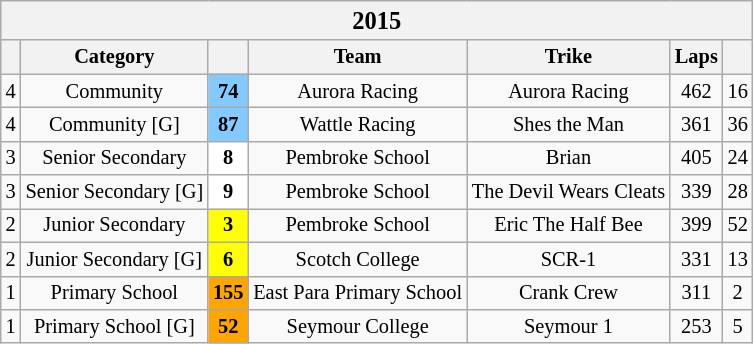<table class="wikitable" style="font-size: 85%; text-align:center">
<tr>
<th colspan="7" width="300"><big>2015</big></th>
</tr>
<tr>
<th style="background:#ccfwidth:2.5%"></th>
<th style="background:#ccfwidth:19%">Category</th>
<th valign="middle" style="background:#ccfwidth:3.5%"></th>
<th style="background:#ccfwidth:32%">Team</th>
<th style="background:#ccfwidth:32%">Trike</th>
<th style="background:#ccfwidth:5%">Laps</th>
<th style="background:#ccfwidth:6%"></th>
</tr>
<tr>
<td>4</td>
<td>Community</td>
<td bgcolor=#82CAFF><strong>74</strong></td>
<td> Aurora Racing</td>
<td>Aurora Racing</td>
<td>462</td>
<td>16</td>
</tr>
<tr>
<td>4</td>
<td>Community [G]</td>
<td bgcolor=#82CAFF><strong>87</strong></td>
<td> Wattle Racing</td>
<td>Shes the Man</td>
<td>361</td>
<td>36</td>
</tr>
<tr>
<td>3</td>
<td>Senior Secondary</td>
<td bgcolor="#FFFFFF"><strong>8</strong></td>
<td> Pembroke School</td>
<td>Brian</td>
<td>405</td>
<td>24</td>
</tr>
<tr>
<td>3</td>
<td>Senior Secondary [G]</td>
<td bgcolor="#FFFFFF"><strong>9</strong></td>
<td> Pembroke School</td>
<td>The Devil Wears Cleats</td>
<td>339</td>
<td>28</td>
</tr>
<tr>
<td>2</td>
<td>Junior Secondary</td>
<td bgcolor="#FFFF00"><strong>3</strong></td>
<td> Pembroke School</td>
<td>Eric The Half Bee</td>
<td>399</td>
<td>52</td>
</tr>
<tr>
<td>2</td>
<td>Junior Secondary [G]</td>
<td bgcolor="#FFFF00"><strong>6</strong></td>
<td> Scotch College</td>
<td>SCR-1</td>
<td>331</td>
<td>13</td>
</tr>
<tr>
<td>1</td>
<td>Primary School</td>
<td bgcolor="#FFA500"><strong>155</strong></td>
<td> East Para Primary School</td>
<td>Crank Crew</td>
<td>311</td>
<td>2</td>
</tr>
<tr>
<td>1</td>
<td>Primary School [G]</td>
<td bgcolor="#FFA500"><strong>52</strong></td>
<td> Seymour College</td>
<td>Seymour 1</td>
<td>253</td>
<td>5</td>
</tr>
</table>
